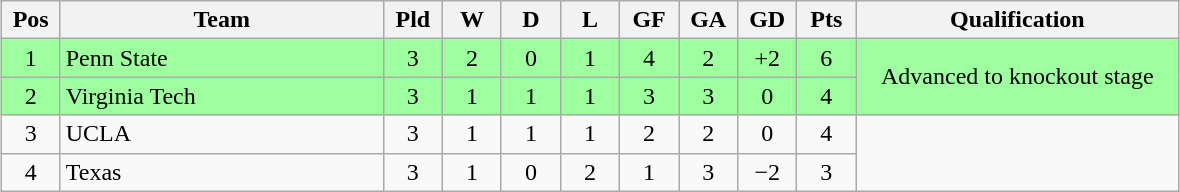<table class="wikitable" style="text-align:center; margin: 1em auto">
<tr>
<th style="width:2em">Pos</th>
<th style="width:13em">Team</th>
<th style="width:2em">Pld</th>
<th style="width:2em">W</th>
<th style="width:2em">D</th>
<th style="width:2em">L</th>
<th style="width:2em">GF</th>
<th style="width:2em">GA</th>
<th style="width:2em">GD</th>
<th style="width:2em">Pts</th>
<th style="width:13em">Qualification</th>
</tr>
<tr bgcolor="#9eff9e">
<td>1</td>
<td style="text-align:left">Penn State</td>
<td>3</td>
<td>2</td>
<td>0</td>
<td>1</td>
<td>4</td>
<td>2</td>
<td>+2</td>
<td>6</td>
<td rowspan="2">Advanced to knockout stage</td>
</tr>
<tr bgcolor="#9eff9e">
<td>2</td>
<td style="text-align:left">Virginia Tech</td>
<td>3</td>
<td>1</td>
<td>1</td>
<td>1</td>
<td>3</td>
<td>3</td>
<td>0</td>
<td>4</td>
</tr>
<tr>
<td>3</td>
<td style="text-align:left">UCLA</td>
<td>3</td>
<td>1</td>
<td>1</td>
<td>1</td>
<td>2</td>
<td>2</td>
<td>0</td>
<td>4</td>
</tr>
<tr>
<td>4</td>
<td style="text-align:left">Texas</td>
<td>3</td>
<td>1</td>
<td>0</td>
<td>2</td>
<td>1</td>
<td>3</td>
<td>−2</td>
<td>3</td>
</tr>
</table>
